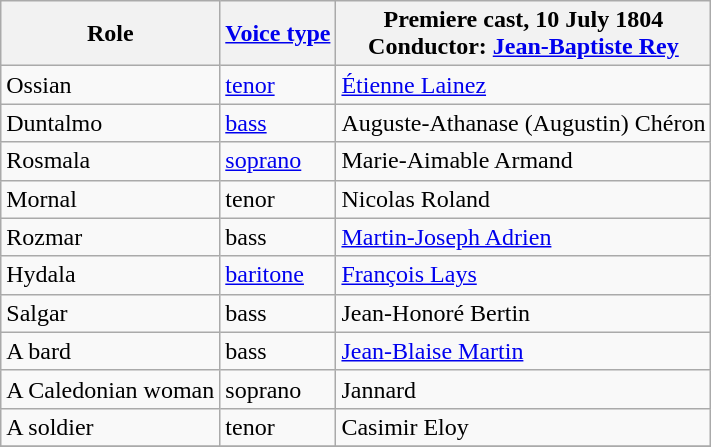<table class="wikitable">
<tr>
<th>Role</th>
<th><a href='#'>Voice type</a></th>
<th>Premiere cast, 10 July 1804<br>Conductor: <a href='#'>Jean-Baptiste Rey</a></th>
</tr>
<tr>
<td>Ossian</td>
<td><a href='#'>tenor</a></td>
<td><a href='#'>Étienne Lainez</a></td>
</tr>
<tr>
<td>Duntalmo</td>
<td><a href='#'>bass</a></td>
<td>Auguste-Athanase (Augustin) Chéron</td>
</tr>
<tr>
<td>Rosmala</td>
<td><a href='#'>soprano</a></td>
<td>Marie-Aimable Armand</td>
</tr>
<tr>
<td>Mornal</td>
<td>tenor</td>
<td>Nicolas Roland</td>
</tr>
<tr>
<td>Rozmar</td>
<td>bass</td>
<td><a href='#'>Martin-Joseph Adrien</a></td>
</tr>
<tr>
<td>Hydala</td>
<td><a href='#'>baritone</a></td>
<td><a href='#'>François Lays</a></td>
</tr>
<tr>
<td>Salgar</td>
<td>bass</td>
<td>Jean-Honoré Bertin</td>
</tr>
<tr>
<td>A bard</td>
<td>bass</td>
<td><a href='#'>Jean-Blaise Martin</a></td>
</tr>
<tr>
<td>A Caledonian woman</td>
<td>soprano</td>
<td>Jannard</td>
</tr>
<tr>
<td>A soldier</td>
<td>tenor</td>
<td>Casimir Eloy</td>
</tr>
<tr>
</tr>
</table>
